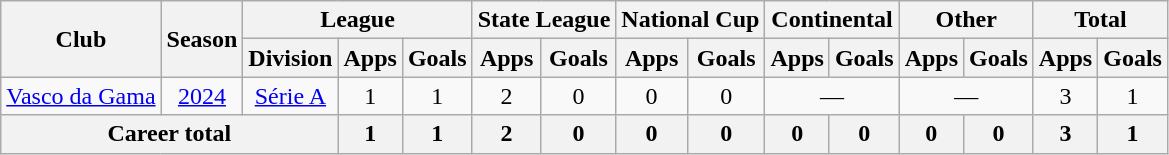<table class="wikitable" style="text-align:center">
<tr>
<th rowspan="2">Club</th>
<th rowspan="2">Season</th>
<th colspan="3">League</th>
<th colspan="2">State League</th>
<th colspan="2">National Cup</th>
<th colspan="2">Continental</th>
<th colspan="2">Other</th>
<th colspan="2">Total</th>
</tr>
<tr>
<th>Division</th>
<th>Apps</th>
<th>Goals</th>
<th>Apps</th>
<th>Goals</th>
<th>Apps</th>
<th>Goals</th>
<th>Apps</th>
<th>Goals</th>
<th>Apps</th>
<th>Goals</th>
<th>Apps</th>
<th>Goals</th>
</tr>
<tr>
<td><a href='#'>Vasco da Gama</a></td>
<td><a href='#'>2024</a></td>
<td><a href='#'>Série A</a></td>
<td>1</td>
<td>1</td>
<td>2</td>
<td>0</td>
<td>0</td>
<td>0</td>
<td colspan="2">—</td>
<td colspan="2">—</td>
<td>3</td>
<td>1</td>
</tr>
<tr>
<th colspan="3">Career total</th>
<th>1</th>
<th>1</th>
<th>2</th>
<th>0</th>
<th>0</th>
<th>0</th>
<th>0</th>
<th>0</th>
<th>0</th>
<th>0</th>
<th>3</th>
<th>1</th>
</tr>
</table>
